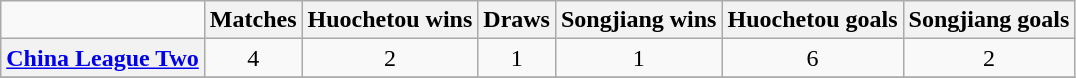<table class="wikitable" style="text-align: center;">
<tr>
<td></td>
<th>Matches</th>
<th>Huochetou wins</th>
<th>Draws</th>
<th>Songjiang wins</th>
<th>Huochetou goals</th>
<th>Songjiang goals</th>
</tr>
<tr>
<th><a href='#'>China League Two</a></th>
<td>4</td>
<td>2</td>
<td>1</td>
<td>1</td>
<td>6</td>
<td>2</td>
</tr>
<tr>
</tr>
</table>
